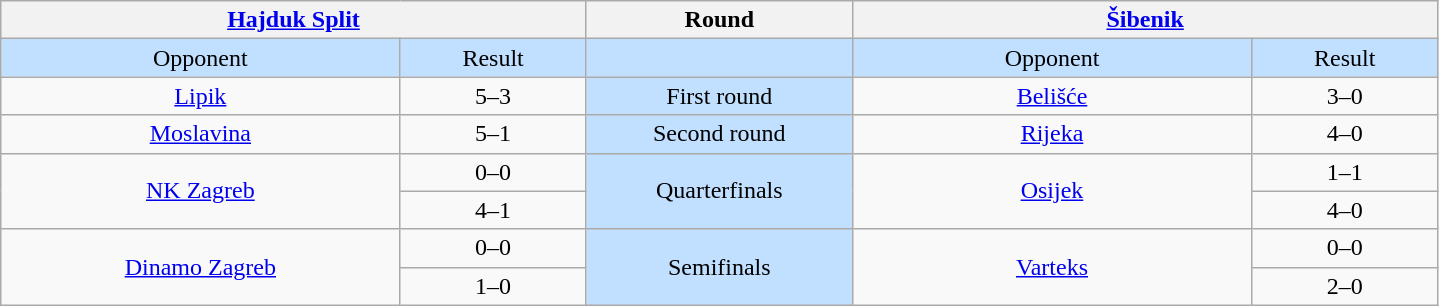<table class="wikitable" style="text-align: center;">
<tr>
<th colspan=2><a href='#'>Hajduk Split</a></th>
<th>Round</th>
<th colspan=2><a href='#'>Šibenik</a></th>
</tr>
<tr bgcolor=#c1e0ff>
<td width=15%>Opponent</td>
<td width=7%>Result</td>
<td width=10%></td>
<td width=15%>Opponent</td>
<td width=7%>Result</td>
</tr>
<tr>
<td rowspan=1 align=center><a href='#'>Lipik</a></td>
<td>5–3</td>
<td rowspan=1 bgcolor=#c1e0ff>First round</td>
<td rowspan=1 align=center><a href='#'>Belišće</a></td>
<td>3–0</td>
</tr>
<tr>
<td rowspan=1 align=center><a href='#'>Moslavina</a></td>
<td>5–1</td>
<td rowspan=1 bgcolor=#c1e0ff>Second round</td>
<td rowspan=1 align=center><a href='#'>Rijeka</a></td>
<td>4–0</td>
</tr>
<tr>
<td rowspan=2 align=center><a href='#'>NK Zagreb</a></td>
<td>0–0</td>
<td rowspan=2 bgcolor=#c1e0ff>Quarterfinals</td>
<td rowspan=2 align=center><a href='#'>Osijek</a></td>
<td>1–1</td>
</tr>
<tr>
<td>4–1</td>
<td>4–0</td>
</tr>
<tr>
<td rowspan=2 align=center><a href='#'>Dinamo Zagreb</a></td>
<td>0–0</td>
<td rowspan=2 bgcolor=#c1e0ff>Semifinals</td>
<td rowspan=2 align=center><a href='#'>Varteks</a></td>
<td>0–0</td>
</tr>
<tr>
<td>1–0</td>
<td>2–0</td>
</tr>
</table>
